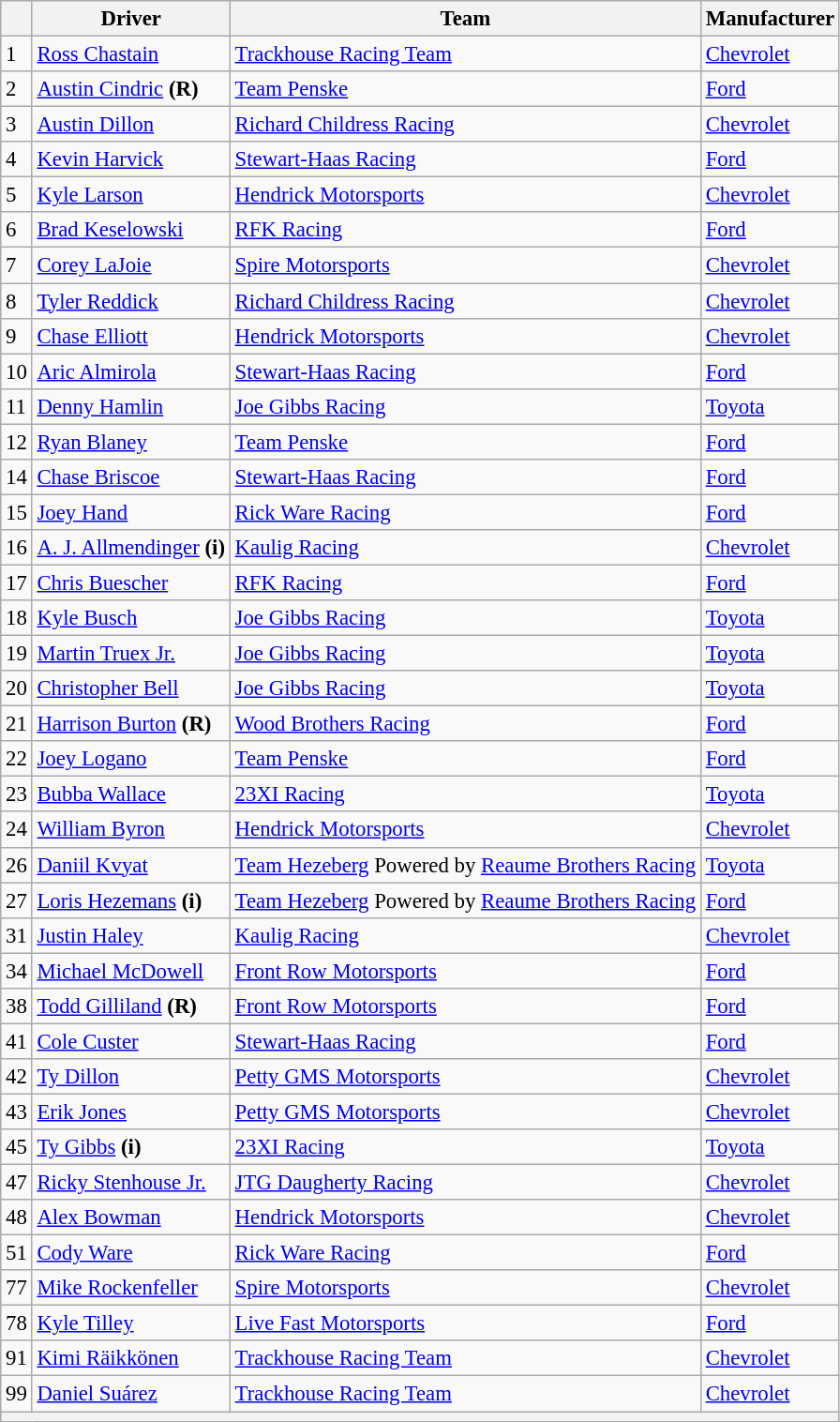<table class="wikitable" style="font-size:95%">
<tr>
<th></th>
<th>Driver</th>
<th>Team</th>
<th>Manufacturer</th>
</tr>
<tr>
<td>1</td>
<td><a href='#'>Ross Chastain</a></td>
<td><a href='#'>Trackhouse Racing Team</a></td>
<td><a href='#'>Chevrolet</a></td>
</tr>
<tr>
<td>2</td>
<td><a href='#'>Austin Cindric</a> <strong>(R)</strong></td>
<td><a href='#'>Team Penske</a></td>
<td><a href='#'>Ford</a></td>
</tr>
<tr>
<td>3</td>
<td><a href='#'>Austin Dillon</a></td>
<td><a href='#'>Richard Childress Racing</a></td>
<td><a href='#'>Chevrolet</a></td>
</tr>
<tr>
<td>4</td>
<td><a href='#'>Kevin Harvick</a></td>
<td><a href='#'>Stewart-Haas Racing</a></td>
<td><a href='#'>Ford</a></td>
</tr>
<tr>
<td>5</td>
<td><a href='#'>Kyle Larson</a></td>
<td><a href='#'>Hendrick Motorsports</a></td>
<td><a href='#'>Chevrolet</a></td>
</tr>
<tr>
<td>6</td>
<td><a href='#'>Brad Keselowski</a></td>
<td><a href='#'>RFK Racing</a></td>
<td><a href='#'>Ford</a></td>
</tr>
<tr>
<td>7</td>
<td><a href='#'>Corey LaJoie</a></td>
<td><a href='#'>Spire Motorsports</a></td>
<td><a href='#'>Chevrolet</a></td>
</tr>
<tr>
<td>8</td>
<td><a href='#'>Tyler Reddick</a></td>
<td><a href='#'>Richard Childress Racing</a></td>
<td><a href='#'>Chevrolet</a></td>
</tr>
<tr>
<td>9</td>
<td><a href='#'>Chase Elliott</a></td>
<td><a href='#'>Hendrick Motorsports</a></td>
<td><a href='#'>Chevrolet</a></td>
</tr>
<tr>
<td>10</td>
<td><a href='#'>Aric Almirola</a></td>
<td><a href='#'>Stewart-Haas Racing</a></td>
<td><a href='#'>Ford</a></td>
</tr>
<tr>
<td>11</td>
<td><a href='#'>Denny Hamlin</a></td>
<td><a href='#'>Joe Gibbs Racing</a></td>
<td><a href='#'>Toyota</a></td>
</tr>
<tr>
<td>12</td>
<td><a href='#'>Ryan Blaney</a></td>
<td><a href='#'>Team Penske</a></td>
<td><a href='#'>Ford</a></td>
</tr>
<tr>
<td>14</td>
<td><a href='#'>Chase Briscoe</a></td>
<td><a href='#'>Stewart-Haas Racing</a></td>
<td><a href='#'>Ford</a></td>
</tr>
<tr>
<td>15</td>
<td><a href='#'>Joey Hand</a></td>
<td><a href='#'>Rick Ware Racing</a></td>
<td><a href='#'>Ford</a></td>
</tr>
<tr>
<td>16</td>
<td><a href='#'>A. J. Allmendinger</a> <strong>(i)</strong></td>
<td><a href='#'>Kaulig Racing</a></td>
<td><a href='#'>Chevrolet</a></td>
</tr>
<tr>
<td>17</td>
<td><a href='#'>Chris Buescher</a></td>
<td><a href='#'>RFK Racing</a></td>
<td><a href='#'>Ford</a></td>
</tr>
<tr>
<td>18</td>
<td><a href='#'>Kyle Busch</a></td>
<td><a href='#'>Joe Gibbs Racing</a></td>
<td><a href='#'>Toyota</a></td>
</tr>
<tr>
<td>19</td>
<td><a href='#'>Martin Truex Jr.</a></td>
<td><a href='#'>Joe Gibbs Racing</a></td>
<td><a href='#'>Toyota</a></td>
</tr>
<tr>
<td>20</td>
<td><a href='#'>Christopher Bell</a></td>
<td><a href='#'>Joe Gibbs Racing</a></td>
<td><a href='#'>Toyota</a></td>
</tr>
<tr>
<td>21</td>
<td><a href='#'>Harrison Burton</a> <strong>(R)</strong></td>
<td><a href='#'>Wood Brothers Racing</a></td>
<td><a href='#'>Ford</a></td>
</tr>
<tr>
<td>22</td>
<td><a href='#'>Joey Logano</a></td>
<td><a href='#'>Team Penske</a></td>
<td><a href='#'>Ford</a></td>
</tr>
<tr>
<td>23</td>
<td><a href='#'>Bubba Wallace</a></td>
<td><a href='#'>23XI Racing</a></td>
<td><a href='#'>Toyota</a></td>
</tr>
<tr>
<td>24</td>
<td><a href='#'>William Byron</a></td>
<td><a href='#'>Hendrick Motorsports</a></td>
<td><a href='#'>Chevrolet</a></td>
</tr>
<tr>
<td>26</td>
<td><a href='#'>Daniil Kvyat</a></td>
<td><a href='#'>Team Hezeberg</a> Powered by <a href='#'>Reaume Brothers Racing</a></td>
<td><a href='#'>Toyota</a></td>
</tr>
<tr>
<td>27</td>
<td><a href='#'>Loris Hezemans</a> <strong>(i)</strong></td>
<td><a href='#'>Team Hezeberg</a> Powered by <a href='#'>Reaume Brothers Racing</a></td>
<td><a href='#'>Ford</a></td>
</tr>
<tr>
<td>31</td>
<td><a href='#'>Justin Haley</a></td>
<td><a href='#'>Kaulig Racing</a></td>
<td><a href='#'>Chevrolet</a></td>
</tr>
<tr>
<td>34</td>
<td><a href='#'>Michael McDowell</a></td>
<td><a href='#'>Front Row Motorsports</a></td>
<td><a href='#'>Ford</a></td>
</tr>
<tr>
<td>38</td>
<td><a href='#'>Todd Gilliland</a> <strong>(R)</strong></td>
<td><a href='#'>Front Row Motorsports</a></td>
<td><a href='#'>Ford</a></td>
</tr>
<tr>
<td>41</td>
<td><a href='#'>Cole Custer</a></td>
<td><a href='#'>Stewart-Haas Racing</a></td>
<td><a href='#'>Ford</a></td>
</tr>
<tr>
<td>42</td>
<td><a href='#'>Ty Dillon</a></td>
<td><a href='#'>Petty GMS Motorsports</a></td>
<td><a href='#'>Chevrolet</a></td>
</tr>
<tr>
<td>43</td>
<td><a href='#'>Erik Jones</a></td>
<td><a href='#'>Petty GMS Motorsports</a></td>
<td><a href='#'>Chevrolet</a></td>
</tr>
<tr>
<td>45</td>
<td><a href='#'>Ty Gibbs</a> <strong>(i)</strong></td>
<td><a href='#'>23XI Racing</a></td>
<td><a href='#'>Toyota</a></td>
</tr>
<tr>
<td>47</td>
<td><a href='#'>Ricky Stenhouse Jr.</a></td>
<td><a href='#'>JTG Daugherty Racing</a></td>
<td><a href='#'>Chevrolet</a></td>
</tr>
<tr>
<td>48</td>
<td><a href='#'>Alex Bowman</a></td>
<td><a href='#'>Hendrick Motorsports</a></td>
<td><a href='#'>Chevrolet</a></td>
</tr>
<tr>
<td>51</td>
<td><a href='#'>Cody Ware</a></td>
<td><a href='#'>Rick Ware Racing</a></td>
<td><a href='#'>Ford</a></td>
</tr>
<tr>
<td>77</td>
<td><a href='#'>Mike Rockenfeller</a></td>
<td><a href='#'>Spire Motorsports</a></td>
<td><a href='#'>Chevrolet</a></td>
</tr>
<tr>
<td>78</td>
<td><a href='#'>Kyle Tilley</a></td>
<td><a href='#'>Live Fast Motorsports</a></td>
<td><a href='#'>Ford</a></td>
</tr>
<tr>
<td>91</td>
<td><a href='#'>Kimi Räikkönen</a></td>
<td><a href='#'>Trackhouse Racing Team</a></td>
<td><a href='#'>Chevrolet</a></td>
</tr>
<tr>
<td>99</td>
<td><a href='#'>Daniel Suárez</a></td>
<td><a href='#'>Trackhouse Racing Team</a></td>
<td><a href='#'>Chevrolet</a></td>
</tr>
<tr>
<th colspan="4"></th>
</tr>
</table>
